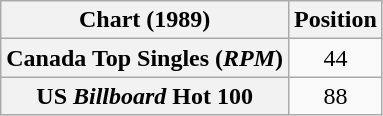<table class="wikitable plainrowheaders" style="text-align:center">
<tr>
<th scope="col">Chart (1989)</th>
<th scope="col">Position</th>
</tr>
<tr>
<th scope="row">Canada Top Singles (<em>RPM</em>)</th>
<td>44</td>
</tr>
<tr>
<th scope="row">US <em>Billboard</em> Hot 100</th>
<td>88</td>
</tr>
</table>
